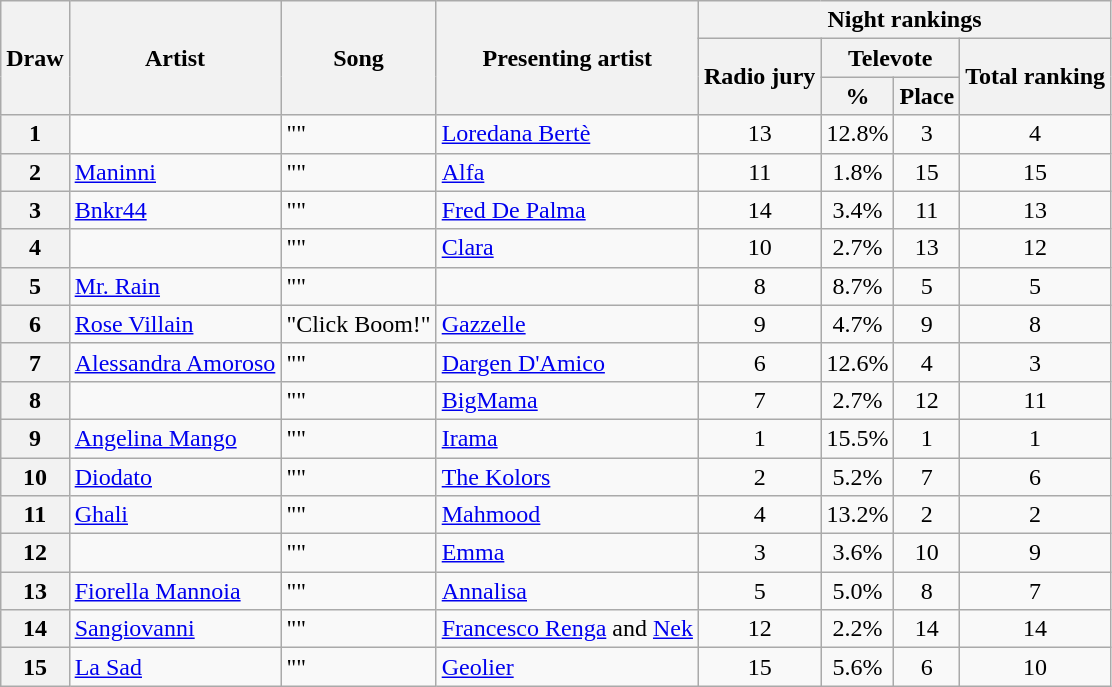<table class="wikitable sortable plainrowheaders" style="text-align:center">
<tr>
<th rowspan="3">Draw</th>
<th rowspan="3">Artist</th>
<th rowspan="3">Song</th>
<th rowspan="3">Presenting artist</th>
<th colspan="4" class="unsortable">Night rankings</th>
</tr>
<tr>
<th rowspan="2">Radio jury</th>
<th colspan="2">Televote</th>
<th rowspan="2">Total ranking</th>
</tr>
<tr>
<th>%</th>
<th>Place</th>
</tr>
<tr>
<th scope="row" style="text-align:center">1</th>
<td align="left"></td>
<td align="left">""</td>
<td align="left"><a href='#'>Loredana Bertè</a></td>
<td>13</td>
<td>12.8%</td>
<td>3</td>
<td>4</td>
</tr>
<tr>
<th scope="row" style="text-align:center">2</th>
<td align="left"><a href='#'>Maninni</a></td>
<td align="left">""</td>
<td align="left"><a href='#'>Alfa</a></td>
<td>11</td>
<td>1.8%</td>
<td>15</td>
<td>15</td>
</tr>
<tr>
<th scope="row" style="text-align:center">3</th>
<td align="left"><a href='#'>Bnkr44</a></td>
<td align="left">""</td>
<td align="left"><a href='#'>Fred De Palma</a></td>
<td>14</td>
<td>3.4%</td>
<td>11</td>
<td>13</td>
</tr>
<tr>
<th scope="row" style="text-align:center">4</th>
<td align="left"></td>
<td align="left">""</td>
<td align="left"><a href='#'>Clara</a></td>
<td>10</td>
<td>2.7%</td>
<td>13</td>
<td>12</td>
</tr>
<tr>
<th scope="row" style="text-align:center">5</th>
<td align="left"><a href='#'>Mr. Rain</a></td>
<td align="left">""</td>
<td align="left"></td>
<td>8</td>
<td>8.7%</td>
<td>5</td>
<td>5</td>
</tr>
<tr>
<th scope="row" style="text-align:center">6</th>
<td align="left"><a href='#'>Rose Villain</a></td>
<td align="left">"Click Boom!"</td>
<td align="left"><a href='#'>Gazzelle</a></td>
<td>9</td>
<td>4.7%</td>
<td>9</td>
<td>8</td>
</tr>
<tr>
<th scope="row" style="text-align:center">7</th>
<td align="left"><a href='#'>Alessandra Amoroso</a></td>
<td align="left">""</td>
<td align="left"><a href='#'>Dargen D'Amico</a></td>
<td>6</td>
<td>12.6%</td>
<td>4</td>
<td>3</td>
</tr>
<tr>
<th scope="row" style="text-align:center">8</th>
<td align="left"></td>
<td align="left">""</td>
<td align="left"><a href='#'>BigMama</a></td>
<td>7</td>
<td>2.7%</td>
<td>12</td>
<td>11</td>
</tr>
<tr>
<th scope="row" style="text-align:center">9</th>
<td align="left"><a href='#'>Angelina Mango</a></td>
<td align="left">""</td>
<td align="left"><a href='#'>Irama</a></td>
<td>1</td>
<td>15.5%</td>
<td>1</td>
<td>1</td>
</tr>
<tr>
<th scope="row" style="text-align:center">10</th>
<td align="left"><a href='#'>Diodato</a></td>
<td align="left">""</td>
<td align="left"><a href='#'>The Kolors</a></td>
<td>2</td>
<td>5.2%</td>
<td>7</td>
<td>6</td>
</tr>
<tr>
<th scope="row" style="text-align:center">11</th>
<td align="left"><a href='#'>Ghali</a></td>
<td align="left">""</td>
<td align="left"><a href='#'>Mahmood</a></td>
<td>4</td>
<td>13.2%</td>
<td>2</td>
<td>2</td>
</tr>
<tr>
<th scope="row" style="text-align:center">12</th>
<td align="left"></td>
<td align="left">""</td>
<td align="left"><a href='#'>Emma</a></td>
<td>3</td>
<td>3.6%</td>
<td>10</td>
<td>9</td>
</tr>
<tr>
<th scope="row" style="text-align:center">13</th>
<td align="left"><a href='#'>Fiorella Mannoia</a></td>
<td align="left">""</td>
<td align="left"><a href='#'>Annalisa</a></td>
<td>5</td>
<td>5.0%</td>
<td>8</td>
<td>7</td>
</tr>
<tr>
<th scope="row" style="text-align:center">14</th>
<td align="left"><a href='#'>Sangiovanni</a></td>
<td align="left">""</td>
<td align="left"><a href='#'>Francesco Renga</a> and <a href='#'>Nek</a></td>
<td>12</td>
<td>2.2%</td>
<td>14</td>
<td>14</td>
</tr>
<tr>
<th scope="row" style="text-align:center">15</th>
<td align="left"><a href='#'>La Sad</a></td>
<td align="left">""</td>
<td align="left"><a href='#'>Geolier</a></td>
<td>15</td>
<td>5.6%</td>
<td>6</td>
<td>10</td>
</tr>
</table>
